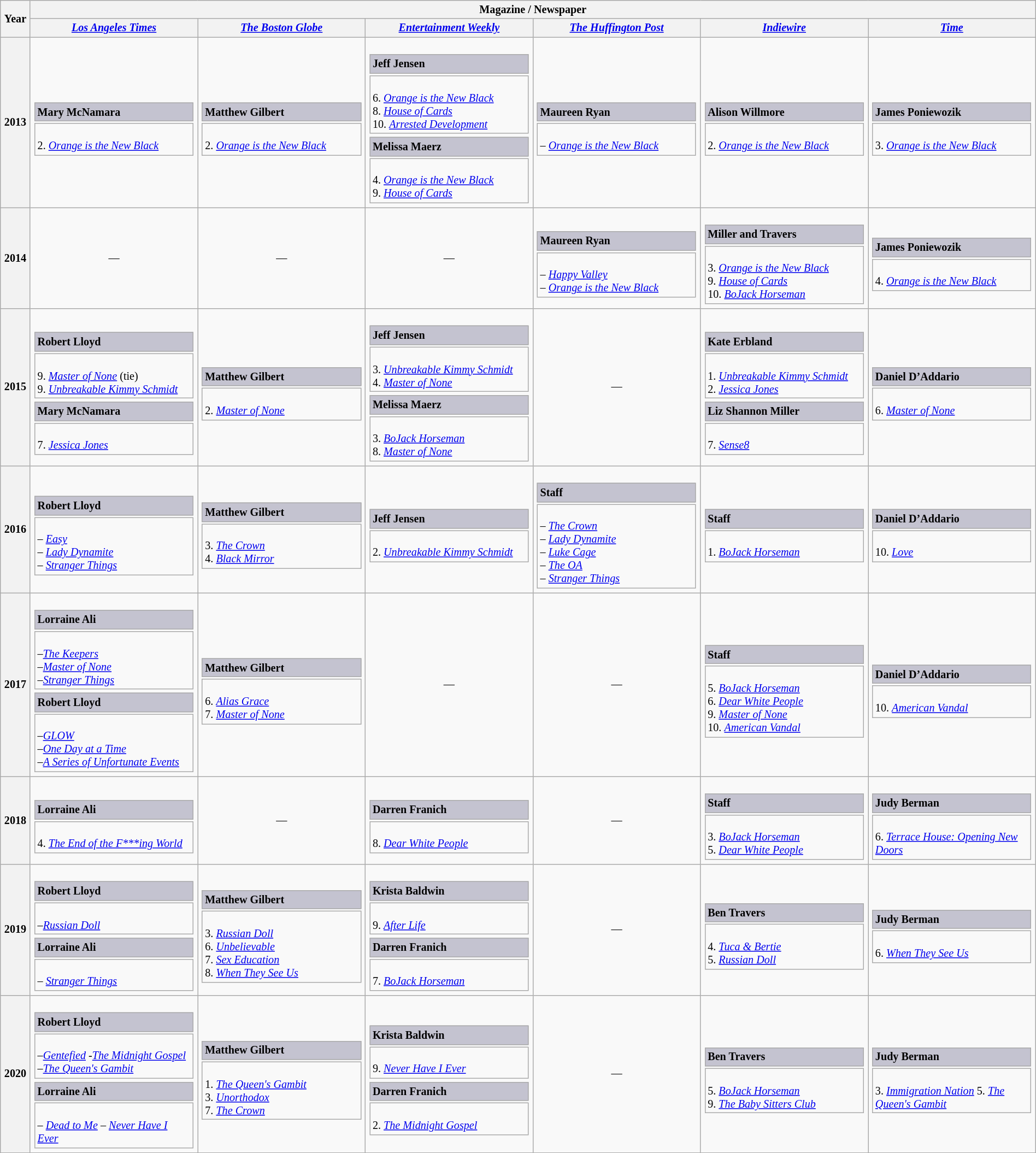<table class="wikitable plainrowheaders" style="font-size: 84%" width=100%>
<tr>
<th scope="col" style="width:1%;" rowspan="2">Year</th>
<th scope="col" style="width:99%;" colspan="6">Magazine / Newspaper</th>
</tr>
<tr>
<th scope="col" style="width:13%;"><em><a href='#'>Los Angeles Times</a></em></th>
<th scope="col" style="width:13%;"><em><a href='#'>The Boston Globe</a></em></th>
<th scope="col" style="width:13%;"><em><a href='#'>Entertainment Weekly</a></em></th>
<th scope="col" style="width:13%;"><em><a href='#'>The Huffington Post</a></em></th>
<th scope="col" style="width:13%;"><em><a href='#'>Indiewire</a></em></th>
<th scope="col" style="width:13%;"><em><a href='#'>Time</a></em></th>
</tr>
<tr>
<th>2013<br></th>
<td><br><table class="collapsible collapsed">
<tr>
<th style="width:14em; background:#C4C3D0; text-align:left">Mary McNamara</th>
</tr>
<tr>
<td colspan=2><br>2. <em><a href='#'>Orange is the New Black</a></em></td>
</tr>
</table>
</td>
<td><br><table class="collapsible collapsed">
<tr>
<th style="width:14em; background:#C4C3D0; text-align:left">Matthew Gilbert</th>
</tr>
<tr>
<td colspan=2><br>2. <em><a href='#'>Orange is the New Black</a></em></td>
</tr>
</table>
</td>
<td><br><table class="collapsible collapsed">
<tr>
<th style="width:14em; background:#C4C3D0; text-align:left">Jeff Jensen</th>
</tr>
<tr>
<td colspan=2><br>6. <em><a href='#'>Orange is the New Black</a></em> <br> 
8. <em><a href='#'>House of Cards</a></em> <br> 
10. <em><a href='#'>Arrested Development</a></em></td>
</tr>
</table>
<table class="collapsible collapsed">
<tr>
<th style="width:14em; background:#C4C3D0; text-align:left">Melissa Maerz</th>
</tr>
<tr>
<td colspan=2><br>4. <em><a href='#'>Orange is the New Black</a></em> <br> 9. <em><a href='#'>House of Cards</a></em></td>
</tr>
</table>
</td>
<td><br><table class="collapsible collapsed">
<tr>
<th style="width:14em; background:#C4C3D0; text-align:left">Maureen Ryan</th>
</tr>
<tr>
<td colspan=2><br>– <em><a href='#'>Orange is the New Black</a></em></td>
</tr>
</table>
</td>
<td><br><table class="collapsible collapsed">
<tr>
<th style="width:14em; background:#C4C3D0; text-align:left">Alison Willmore</th>
</tr>
<tr>
<td colspan=2><br>2. <em><a href='#'>Orange is the New Black</a></em></td>
</tr>
</table>
</td>
<td><br><table class="collapsible collapsed">
<tr>
<th style="width:14em; background:#C4C3D0; text-align:left">James Poniewozik</th>
</tr>
<tr>
<td colspan=2><br>3. <em><a href='#'>Orange is the New Black</a></em></td>
</tr>
</table>
</td>
</tr>
<tr>
<th>2014<br></th>
<td style="text-align:center;">—</td>
<td style="text-align:center;">—</td>
<td style="text-align:center;">—</td>
<td><br><table class="collapsible collapsed">
<tr>
<th style="width:14em; background:#C4C3D0; text-align:left">Maureen Ryan</th>
</tr>
<tr>
<td colspan=2><br>– <em><a href='#'>Happy Valley</a></em><br>
– <em><a href='#'>Orange is the New Black</a></em></td>
</tr>
</table>
</td>
<td><br><table class="collapsible collapsed">
<tr>
<th style="width:14em; background:#C4C3D0; text-align:left">Miller and Travers</th>
</tr>
<tr>
<td colspan=2><br>3. <em><a href='#'>Orange is the New Black</a></em><br>
9. <em><a href='#'>House of Cards</a></em><br>
10. <em><a href='#'>BoJack Horseman</a></em></td>
</tr>
</table>
</td>
<td><br><table class="collapsible collapsed">
<tr>
<th style="width:14em; background:#C4C3D0; text-align:left">James Poniewozik</th>
</tr>
<tr>
<td colspan=2><br>4. <em><a href='#'>Orange is the New Black</a></em></td>
</tr>
</table>
</td>
</tr>
<tr>
<th>2015<br></th>
<td><br><table class="collapsible collapsed">
<tr>
<th style="width:14em; background:#C4C3D0; text-align:left">Robert Lloyd</th>
</tr>
<tr>
<td colspan=2><br>9. <em><a href='#'>Master of None</a></em> (tie)<br>
9. <em><a href='#'>Unbreakable Kimmy Schmidt</a></em></td>
</tr>
</table>
<table class="collapsible collapsed">
<tr>
<th style="width:14em; background:#C4C3D0; text-align:left">Mary McNamara</th>
</tr>
<tr>
<td colspan=2><br>7. <em><a href='#'>Jessica Jones</a></em></td>
</tr>
</table>
</td>
<td><br><table class="collapsible collapsed">
<tr>
<th style="width:14em; background:#C4C3D0; text-align:left">Matthew Gilbert</th>
</tr>
<tr>
<td colspan=2><br>2. <em><a href='#'>Master of None</a></em></td>
</tr>
</table>
</td>
<td><br><table class="collapsible collapsed">
<tr>
<th style="width:14em; background:#C4C3D0; text-align:left">Jeff Jensen</th>
</tr>
<tr>
<td colspan=2><br>3. <em><a href='#'>Unbreakable Kimmy Schmidt</a></em><br>
4. <em><a href='#'>Master of None</a></em></td>
</tr>
</table>
<table class="collapsible collapsed">
<tr>
<th style="width:14em; background:#C4C3D0; text-align:left">Melissa Maerz</th>
</tr>
<tr>
<td colspan=2><br>3. <em><a href='#'>BoJack Horseman</a></em><br>
8. <em><a href='#'>Master of None</a></em></td>
</tr>
</table>
</td>
<td style="text-align:center;">—</td>
<td><br><table class="collapsible collapsed">
<tr>
<th style="width:14em; background:#C4C3D0; text-align:left">Kate Erbland</th>
</tr>
<tr>
<td colspan=2><br>1. <em><a href='#'>Unbreakable Kimmy Schmidt</a></em><br>
2. <em><a href='#'>Jessica Jones</a></em></td>
</tr>
</table>
<table class="collapsible collapsed">
<tr>
<th style="width:14em; background:#C4C3D0; text-align:left">Liz Shannon Miller</th>
</tr>
<tr>
<td colspan=2><br>7. <em><a href='#'>Sense8</a></em></td>
</tr>
</table>
</td>
<td><br><table class="collapsible collapsed">
<tr>
<th style="width:14em; background:#C4C3D0; text-align:left">Daniel D’Addario</th>
</tr>
<tr>
<td colspan=2><br>6. <em><a href='#'>Master of None</a></em></td>
</tr>
</table>
</td>
</tr>
<tr>
<th>2016<br></th>
<td><br><table class="collapsible collapsed">
<tr>
<th style="width:14em; background:#C4C3D0; text-align:left">Robert Lloyd</th>
</tr>
<tr>
<td colspan=2><br>– <em><a href='#'>Easy</a></em><br>
– <em><a href='#'>Lady Dynamite</a></em><br>
– <em><a href='#'>Stranger Things</a></em></td>
</tr>
</table>
</td>
<td><br><table class="collapsible collapsed">
<tr>
<th style="width:14em; background:#C4C3D0; text-align:left">Matthew Gilbert</th>
</tr>
<tr>
<td colspan=2><br>3. <em><a href='#'>The Crown</a></em><br>
4. <em><a href='#'>Black Mirror</a></em></td>
</tr>
</table>
</td>
<td><br><table class="collapsible collapsed">
<tr>
<th style="width:14em; background:#C4C3D0; text-align:left">Jeff Jensen</th>
</tr>
<tr>
<td colspan=2><br>2. <em><a href='#'>Unbreakable Kimmy Schmidt</a></em></td>
</tr>
</table>
</td>
<td><br><table class="collapsible collapsed">
<tr>
<th style="width:14em; background:#C4C3D0; text-align:left">Staff</th>
</tr>
<tr>
<td colspan=2><br>– <em><a href='#'>The Crown</a></em><br>
– <em><a href='#'>Lady Dynamite</a></em><br>
– <em><a href='#'>Luke Cage</a></em><br>
– <em><a href='#'>The OA</a></em><br>
– <em><a href='#'>Stranger Things</a></em></td>
</tr>
</table>
</td>
<td><br><table class="collapsible collapsed">
<tr>
<th style="width:14em; background:#C4C3D0; text-align:left">Staff</th>
</tr>
<tr>
<td colspan=2><br>1. <em><a href='#'>BoJack Horseman</a></em></td>
</tr>
</table>
</td>
<td><br><table class="collapsible collapsed">
<tr>
<th style="width:14em; background:#C4C3D0; text-align:left">Daniel D’Addario</th>
</tr>
<tr>
<td colspan=2><br>10. <em><a href='#'>Love</a></em></td>
</tr>
</table>
</td>
</tr>
<tr>
<th>2017<br></th>
<td><br><table class="collapsible collapsed">
<tr>
<th style="width:14em; background:#C4C3D0; text-align:left">Lorraine Ali</th>
</tr>
<tr>
<td colspan=3><br>–<em><a href='#'>The Keepers</a></em><br>
–<em><a href='#'>Master of None</a></em><br>
–<em><a href='#'>Stranger Things</a></em></td>
</tr>
</table>
<table class="collapsible collapsed">
<tr>
<th style="width:14em; background:#C4C3D0; text-align:left">Robert Lloyd</th>
</tr>
<tr>
<td colspan=3><br>–<em><a href='#'>GLOW</a></em><br>
–<em><a href='#'>One Day at a Time</a></em><br>
–<em><a href='#'>A Series of Unfortunate Events</a></em></td>
</tr>
</table>
</td>
<td><br><table class="collapsible collapsed">
<tr>
<th style="width:14em; background:#C4C3D0; text-align:left">Matthew Gilbert</th>
</tr>
<tr>
<td colspan=2><br>6. <em><a href='#'>Alias Grace</a></em><br>
7. <em><a href='#'>Master of None</a></em></td>
</tr>
</table>
</td>
<td style="text-align:center;">—</td>
<td style="text-align:center;">—</td>
<td><br><table class="collapsible collapsed">
<tr>
<th style="width:14em; background:#C4C3D0; text-align:left">Staff</th>
</tr>
<tr>
<td colspan=4><br>5. <em><a href='#'>BoJack Horseman</a></em><br>
6. <em><a href='#'>Dear White People</a></em><br>
9. <em><a href='#'>Master of None</a></em><br>
10. <em><a href='#'>American Vandal</a></em></td>
</tr>
</table>
</td>
<td><br><table class="collapsible collapsed">
<tr>
<th style="width:14em; background:#C4C3D0; text-align:left">Daniel D’Addario</th>
</tr>
<tr>
<td colspan=2><br>10. <em><a href='#'>American Vandal</a></em></td>
</tr>
</table>
</td>
</tr>
<tr>
<th>2018<br></th>
<td><br><table class="collapsible collapsed">
<tr>
<th style="width:14em; background:#C4C3D0; text-align:left">Lorraine Ali</th>
</tr>
<tr>
<td colspan=1><br>4. <em><a href='#'>The End of the F***ing World</a></em></td>
</tr>
</table>
</td>
<td style="text-align:center;">—</td>
<td><br><table class="collapsible collapsed">
<tr>
<th style="width:14em; background:#C4C3D0; text-align:left">Darren Franich</th>
</tr>
<tr>
<td colspan=1><br>8. <em><a href='#'>Dear White People</a></em></td>
</tr>
</table>
</td>
<td style="text-align:center;">—</td>
<td><br><table class="collapsible collapsed">
<tr>
<th style="width:14em; background:#C4C3D0; text-align:left">Staff</th>
</tr>
<tr>
<td colspan=2><br>3. <em><a href='#'>BoJack Horseman</a></em><br>
5. <em><a href='#'>Dear White People</a></em></td>
</tr>
</table>
</td>
<td><br><table class="collapsible collapsed">
<tr>
<th style="width:14em; background:#C4C3D0; text-align:left">Judy Berman</th>
</tr>
<tr>
<td colspan=1><br>6. <em><a href='#'>Terrace House: Opening New Doors</a></em></td>
</tr>
</table>
</td>
</tr>
<tr>
<th>2019<br></th>
<td><br><table class="collapsible collapsed">
<tr>
<th style="width:14em; background:#C4C3D0; text-align:left">Robert Lloyd</th>
</tr>
<tr>
<td colspan=1><br>–<em><a href='#'>Russian Doll</a></em></td>
</tr>
</table>
<table class="collapsible collapsed">
<tr>
<th style="width:14em; background:#C4C3D0; text-align:left">Lorraine Ali</th>
</tr>
<tr>
<td colspan=1><br>– <em><a href='#'>Stranger Things</a></em></td>
</tr>
</table>
</td>
<td><br><table class="collapsible collapsed">
<tr>
<th style="width:14em; background:#C4C3D0; text-align:left">Matthew Gilbert</th>
</tr>
<tr>
<td colspan=4><br>3. <em><a href='#'>Russian Doll</a></em><br>
6. <em><a href='#'>Unbelievable</a></em><br>
7. <em><a href='#'>Sex Education</a></em><br>
8. <em><a href='#'>When They See Us</a></em></td>
</tr>
</table>
</td>
<td><br><table class="collapsible collapsed">
<tr>
<th style="width:14em; background:#C4C3D0; text-align:left">Krista Baldwin</th>
</tr>
<tr>
<td colspan=1><br>9. <em><a href='#'>After Life</a></em></td>
</tr>
</table>
<table class="collapsible collapsed">
<tr>
<th style="width:14em; background:#C4C3D0; text-align:left">Darren Franich</th>
</tr>
<tr>
<td colspan=1><br>7. <em><a href='#'>BoJack Horseman</a></em></td>
</tr>
</table>
</td>
<td style="text-align:center;">—</td>
<td><br><table class="collapsible collapsed">
<tr>
<th style="width:14em; background:#C4C3D0; text-align:left">Ben Travers</th>
</tr>
<tr>
<td colspan=2><br>4. <em><a href='#'>Tuca & Bertie</a></em><br>
5. <em><a href='#'>Russian Doll</a></em></td>
</tr>
</table>
</td>
<td><br><table class="collapsible collapsed">
<tr>
<th style="width:14em; background:#C4C3D0; text-align:left">Judy Berman</th>
</tr>
<tr>
<td colspan=1><br>6. <em><a href='#'>When They See Us</a></em></td>
</tr>
</table>
</td>
</tr>
<tr>
<th>2020<br></th>
<td><br><table class="collapsible collapsed">
<tr>
<th style="width:14em; background:#C4C3D0; text-align:left">Robert Lloyd</th>
</tr>
<tr>
<td colspan=3><br>–<em><a href='#'>Gentefied</a></em> 
-<em><a href='#'>The Midnight Gospel</a></em>
–<em><a href='#'>The Queen's Gambit</a></em></td>
</tr>
</table>
<table class="collapsible collapsed">
<tr>
<th style="width:14em; background:#C4C3D0; text-align:left">Lorraine Ali</th>
</tr>
<tr>
<td colspan=2><br>– <em><a href='#'>Dead to Me</a></em>
– <em><a href='#'>Never Have I Ever</a></em></td>
</tr>
</table>
</td>
<td><br><table class="collapsible collapsed">
<tr>
<th style="width:14em; background:#C4C3D0; text-align:left">Matthew Gilbert</th>
</tr>
<tr>
<td colspan=3><br>1. <em><a href='#'>The Queen's Gambit</a></em><br>
3. <em><a href='#'>Unorthodox</a></em><br>
7. <em><a href='#'>The Crown</a></em><br></td>
</tr>
</table>
</td>
<td><br><table class="collapsible collapsed">
<tr>
<th style="width:14em; background:#C4C3D0; text-align:left">Krista Baldwin</th>
</tr>
<tr>
<td colspan=1><br>9. <em><a href='#'>Never Have I Ever</a></em></td>
</tr>
</table>
<table class="collapsible collapsed">
<tr>
<th style="width:14em; background:#C4C3D0; text-align:left">Darren Franich</th>
</tr>
<tr>
<td colspan=1><br>2. <em><a href='#'>The Midnight Gospel</a></em></td>
</tr>
</table>
</td>
<td style="text-align:center;">—</td>
<td><br><table class="collapsible collapsed">
<tr>
<th style="width:14em; background:#C4C3D0; text-align:left">Ben Travers</th>
</tr>
<tr>
<td colspan=2><br>5. <em><a href='#'>BoJack Horseman</a></em><br>
9. <em><a href='#'>The Baby Sitters Club</a></em></td>
</tr>
</table>
</td>
<td><br><table class="collapsible collapsed">
<tr>
<th style="width:14em; background:#C4C3D0; text-align:left">Judy Berman</th>
</tr>
<tr>
<td colspan=2><br>3. <em><a href='#'>Immigration Nation</a></em>
5. <em><a href='#'>The Queen's Gambit</a></em></td>
</tr>
</table>
</td>
</tr>
</table>
